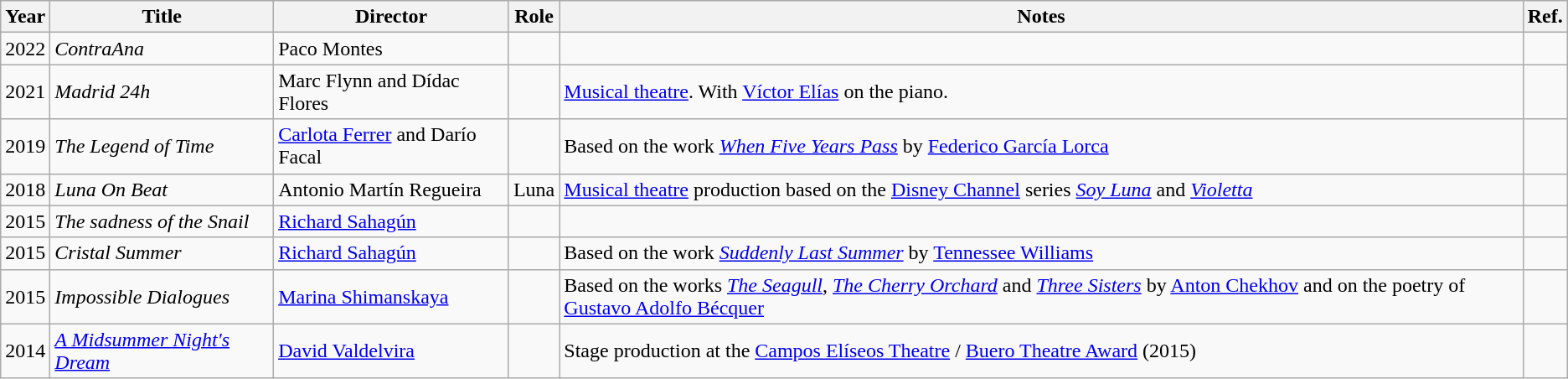<table class="wikitable sortable">
<tr>
<th>Year</th>
<th>Title</th>
<th>Director</th>
<th>Role</th>
<th class="unsortable">Notes</th>
<th>Ref.</th>
</tr>
<tr>
<td>2022</td>
<td><em>ContraAna</em></td>
<td>Paco Montes</td>
<td></td>
<td></td>
<td></td>
</tr>
<tr>
<td>2021</td>
<td><em>Madrid 24h</em></td>
<td>Marc Flynn and Dídac Flores</td>
<td></td>
<td><a href='#'>Musical theatre</a>. With <a href='#'>Víctor Elías</a> on the piano.</td>
<td></td>
</tr>
<tr>
<td>2019</td>
<td><em>The Legend of Time</em></td>
<td><a href='#'>Carlota Ferrer</a> and Darío Facal</td>
<td></td>
<td>Based on the work <em><a href='#'>When Five Years Pass</a></em> by <a href='#'>Federico García Lorca</a></td>
<td></td>
</tr>
<tr>
<td>2018</td>
<td><em>Luna On Beat</em></td>
<td>Antonio Martín Regueira</td>
<td>Luna</td>
<td><a href='#'>Musical theatre</a> production based on the <a href='#'>Disney Channel</a> series <em><a href='#'>Soy Luna</a></em> and <em><a href='#'>Violetta</a></em></td>
<td></td>
</tr>
<tr>
<td>2015</td>
<td><em>The sadness of the Snail</em></td>
<td><a href='#'>Richard Sahagún</a></td>
<td></td>
<td></td>
<td></td>
</tr>
<tr>
<td>2015</td>
<td><em>Cristal Summer</em></td>
<td><a href='#'>Richard Sahagún</a></td>
<td></td>
<td>Based on the work <em><a href='#'>Suddenly Last Summer</a></em> by <a href='#'>Tennessee Williams</a></td>
<td></td>
</tr>
<tr>
<td>2015</td>
<td><em>Impossible Dialogues</em></td>
<td><a href='#'>Marina Shimanskaya</a></td>
<td></td>
<td>Based on the works <em><a href='#'>The Seagull</a></em>, <em><a href='#'>The Cherry Orchard</a></em> and <a href='#'><em>Three Sisters</em></a> by <a href='#'>Anton Chekhov</a> and on the poetry of <a href='#'>Gustavo Adolfo Bécquer</a></td>
<td></td>
</tr>
<tr>
<td>2014</td>
<td><em><a href='#'>A Midsummer Night's Dream</a></em></td>
<td><a href='#'>David Valdelvira</a></td>
<td></td>
<td>Stage production at the <a href='#'>Campos Elíseos Theatre</a> / <a href='#'>Buero Theatre Award</a> (2015)</td>
<td></td>
</tr>
</table>
